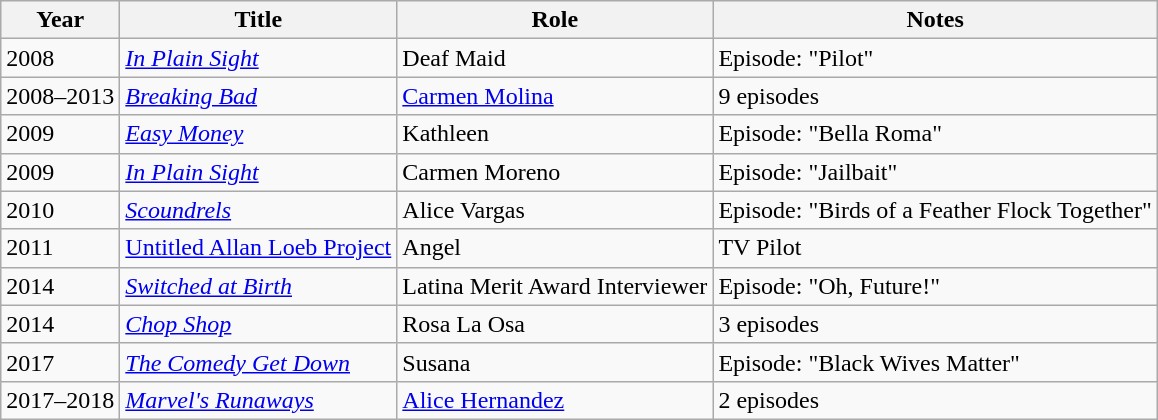<table class="wikitable sortable">
<tr>
<th>Year</th>
<th>Title</th>
<th>Role</th>
<th>Notes</th>
</tr>
<tr>
<td>2008</td>
<td><em><a href='#'>In Plain Sight</a></em></td>
<td>Deaf Maid</td>
<td>Episode: "Pilot"</td>
</tr>
<tr>
<td>2008–2013</td>
<td><em><a href='#'>Breaking Bad</a></em></td>
<td><a href='#'>Carmen Molina</a></td>
<td>9 episodes</td>
</tr>
<tr>
<td>2009</td>
<td><em><a href='#'>Easy Money</a></em></td>
<td>Kathleen</td>
<td>Episode: "Bella Roma"</td>
</tr>
<tr>
<td>2009</td>
<td><em><a href='#'>In Plain Sight</a></em></td>
<td>Carmen Moreno</td>
<td>Episode: "Jailbait"</td>
</tr>
<tr>
<td>2010</td>
<td><em><a href='#'>Scoundrels</a></em></td>
<td>Alice Vargas</td>
<td>Episode: "Birds of a Feather Flock Together"</td>
</tr>
<tr>
<td>2011</td>
<td><a href='#'>Untitled Allan Loeb Project</a></td>
<td>Angel</td>
<td>TV Pilot</td>
</tr>
<tr>
<td>2014</td>
<td><em><a href='#'>Switched at Birth</a></em></td>
<td>Latina Merit Award Interviewer</td>
<td>Episode: "Oh, Future!"</td>
</tr>
<tr>
<td>2014</td>
<td><em><a href='#'>Chop Shop</a></em></td>
<td>Rosa La Osa</td>
<td>3 episodes</td>
</tr>
<tr>
<td>2017</td>
<td><em><a href='#'>The Comedy Get Down</a></em></td>
<td>Susana</td>
<td>Episode: "Black Wives Matter"</td>
</tr>
<tr>
<td>2017–2018</td>
<td><em><a href='#'>Marvel's Runaways</a></em></td>
<td><a href='#'>Alice Hernandez</a></td>
<td>2 episodes</td>
</tr>
</table>
